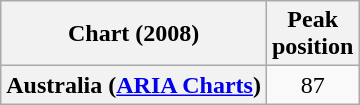<table class="wikitable sortable plainrowheaders" style="text-align:center">
<tr>
<th scope="col">Chart (2008)</th>
<th scope="col">Peak<br>position</th>
</tr>
<tr>
<th scope="row">Australia (<a href='#'>ARIA Charts</a>)</th>
<td>87</td>
</tr>
</table>
